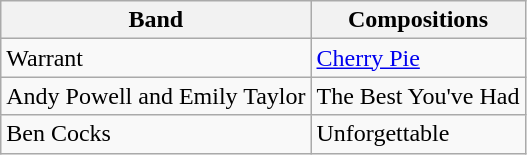<table class="wikitable">
<tr>
<th>Band</th>
<th>Compositions</th>
</tr>
<tr>
<td>Warrant</td>
<td><a href='#'>Cherry Pie</a></td>
</tr>
<tr>
<td>Andy Powell and Emily Taylor</td>
<td>The Best You've Had</td>
</tr>
<tr>
<td>Ben Cocks</td>
<td>Unforgettable</td>
</tr>
</table>
